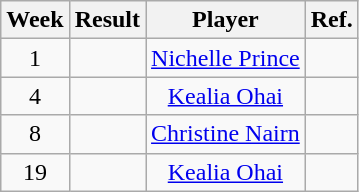<table class=wikitable style="text-align: center;">
<tr>
<th>Week</th>
<th>Result</th>
<th>Player</th>
<th>Ref.</th>
</tr>
<tr>
<td>1</td>
<td></td>
<td> <a href='#'>Nichelle Prince</a></td>
<td></td>
</tr>
<tr>
<td>4</td>
<td></td>
<td> <a href='#'>Kealia Ohai</a></td>
<td></td>
</tr>
<tr>
<td>8</td>
<td></td>
<td> <a href='#'>Christine Nairn</a></td>
<td></td>
</tr>
<tr>
<td>19</td>
<td></td>
<td> <a href='#'>Kealia Ohai</a></td>
<td></td>
</tr>
</table>
